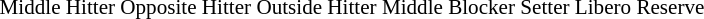<table class="toccolours" style="font-size:88%">
<tr>
<td><br> Middle Hitter
 Opposite Hitter
 Outside Hitter
 Middle Blocker
 Setter
 Libero
 Reserve</td>
</tr>
</table>
